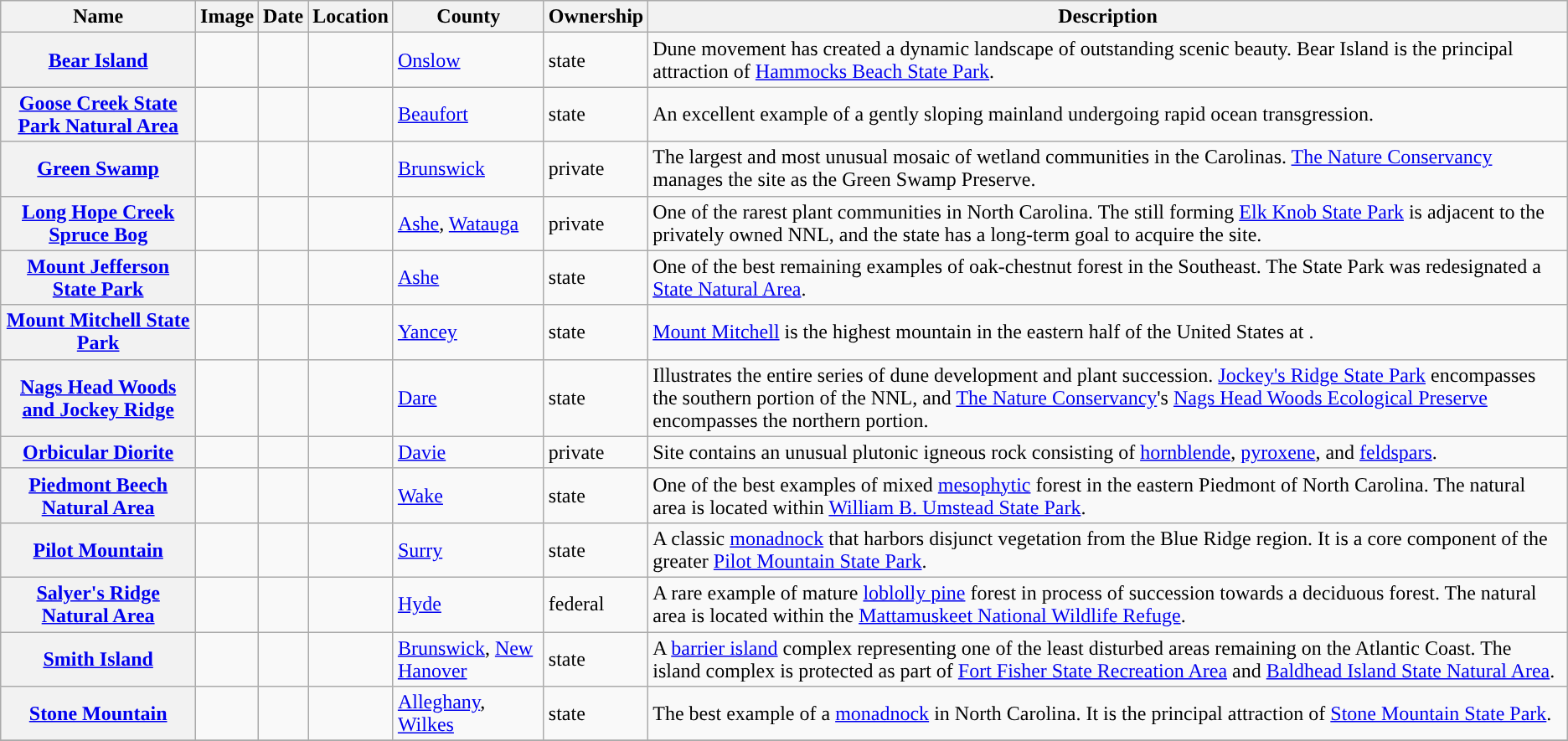<table class="wikitable sortable" align="center">
<tr>
<th style="background-color:">Name</th>
<th style="background-color:">Image</th>
<th style="background-color:">Date</th>
<th style="background-color:">Location</th>
<th style="background-color:">County</th>
<th style="background-color:">Ownership</th>
<th style="background-color:">Description</th>
</tr>
<tr>
<th><a href='#'>Bear Island</a></th>
<td></td>
<td></td>
<td></td>
<td><a href='#'>Onslow</a></td>
<td>state</td>
<td>Dune movement has created a dynamic landscape of outstanding scenic beauty.  Bear Island is the principal attraction of <a href='#'>Hammocks Beach State Park</a>.</td>
</tr>
<tr>
<th><a href='#'>Goose Creek State Park Natural Area</a></th>
<td></td>
<td></td>
<td></td>
<td><a href='#'>Beaufort</a></td>
<td>state</td>
<td>An excellent example of a gently sloping mainland undergoing rapid ocean transgression.</td>
</tr>
<tr>
<th><a href='#'>Green Swamp</a></th>
<td></td>
<td></td>
<td></td>
<td><a href='#'>Brunswick</a></td>
<td>private</td>
<td>The largest and most unusual mosaic of wetland communities in the Carolinas.  <a href='#'>The Nature Conservancy</a> manages the site as the Green Swamp Preserve.</td>
</tr>
<tr>
<th><a href='#'>Long Hope Creek Spruce Bog</a></th>
<td></td>
<td></td>
<td></td>
<td><a href='#'>Ashe</a>,  <a href='#'>Watauga</a></td>
<td>private</td>
<td>One of the rarest plant communities in North Carolina.  The still forming <a href='#'>Elk Knob State Park</a> is adjacent to the privately owned NNL, and the state has a long-term goal to acquire the site.</td>
</tr>
<tr>
<th><a href='#'>Mount Jefferson State Park</a></th>
<td></td>
<td></td>
<td></td>
<td><a href='#'>Ashe</a></td>
<td>state</td>
<td>One of the best remaining examples of oak-chestnut forest in the Southeast.  The State Park was redesignated a <a href='#'>State Natural Area</a>.</td>
</tr>
<tr>
<th><a href='#'>Mount Mitchell State Park</a></th>
<td></td>
<td></td>
<td></td>
<td><a href='#'>Yancey</a></td>
<td>state</td>
<td><a href='#'>Mount Mitchell</a> is the highest mountain in the eastern half of the United States at .</td>
</tr>
<tr>
<th><a href='#'>Nags Head Woods and Jockey Ridge</a></th>
<td></td>
<td></td>
<td></td>
<td><a href='#'>Dare</a></td>
<td>state</td>
<td>Illustrates the entire series of dune development and plant succession.  <a href='#'>Jockey's Ridge State Park</a> encompasses the southern portion of the NNL, and <a href='#'>The Nature Conservancy</a>'s <a href='#'>Nags Head Woods Ecological Preserve</a> encompasses the northern portion.</td>
</tr>
<tr>
<th><a href='#'>Orbicular Diorite</a></th>
<td></td>
<td></td>
<td></td>
<td><a href='#'>Davie</a></td>
<td>private</td>
<td>Site contains an unusual plutonic igneous rock consisting of <a href='#'>hornblende</a>, <a href='#'>pyroxene</a>, and <a href='#'>feldspars</a>.</td>
</tr>
<tr>
<th><a href='#'>Piedmont Beech Natural Area</a></th>
<td></td>
<td></td>
<td></td>
<td><a href='#'>Wake</a></td>
<td>state</td>
<td>One of the best examples of mixed <a href='#'>mesophytic</a> forest in the eastern Piedmont of North Carolina.  The natural area is located within <a href='#'>William B. Umstead State Park</a>.</td>
</tr>
<tr>
<th><a href='#'>Pilot Mountain</a></th>
<td></td>
<td></td>
<td></td>
<td><a href='#'>Surry</a></td>
<td>state</td>
<td>A classic <a href='#'>monadnock</a> that harbors disjunct vegetation from the Blue Ridge region.  It is a core component of the greater <a href='#'>Pilot Mountain State Park</a>.</td>
</tr>
<tr>
<th><a href='#'>Salyer's Ridge Natural Area</a></th>
<td></td>
<td></td>
<td></td>
<td><a href='#'>Hyde</a></td>
<td>federal</td>
<td>A rare example of mature <a href='#'>loblolly pine</a> forest in process of succession towards a deciduous forest.  The natural area is located within the <a href='#'>Mattamuskeet National Wildlife Refuge</a>.</td>
</tr>
<tr>
<th><a href='#'>Smith Island</a></th>
<td></td>
<td></td>
<td></td>
<td><a href='#'>Brunswick</a>, <a href='#'>New Hanover</a></td>
<td>state</td>
<td>A <a href='#'>barrier island</a> complex representing one of the least disturbed areas remaining on the Atlantic Coast.  The island complex is protected as part of <a href='#'>Fort Fisher State Recreation Area</a> and <a href='#'>Baldhead Island State Natural Area</a>.</td>
</tr>
<tr>
<th><a href='#'>Stone Mountain</a></th>
<td></td>
<td></td>
<td></td>
<td><a href='#'>Alleghany</a>, <a href='#'>Wilkes</a></td>
<td>state</td>
<td>The best example of a <a href='#'>monadnock</a> in North Carolina.  It is the principal attraction of <a href='#'>Stone Mountain State Park</a>.</td>
</tr>
<tr>
</tr>
</table>
